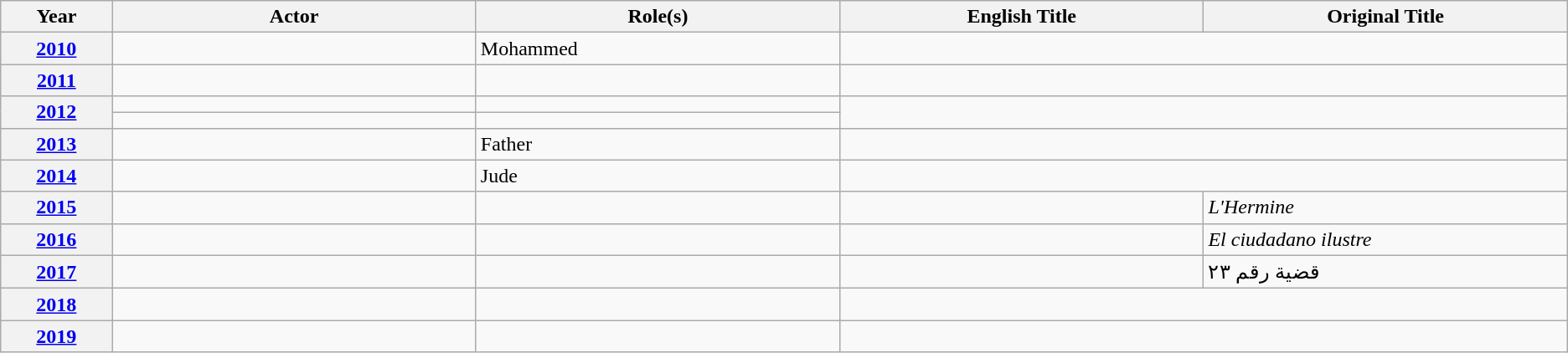<table class="wikitable unsortable">
<tr>
<th scope="col" style="width:3%;">Year</th>
<th scope="col" style="width:10%;">Actor</th>
<th scope="col" style="width:10%;">Role(s)</th>
<th scope="col" style="width:10%;">English Title</th>
<th scope="col" style="width:10%;">Original Title</th>
</tr>
<tr>
<th style="text-align:center;"><a href='#'>2010</a></th>
<td> </td>
<td>Mohammed</td>
<td colspan="2"></td>
</tr>
<tr>
<th style="text-align:center;"><a href='#'>2011</a></th>
<td>   </td>
<td></td>
<td colspan="2"></td>
</tr>
<tr>
<th rowspan="2" style="text-align:center;"><a href='#'>2012</a></th>
<td> </td>
<td></td>
<td colspan="2" rowspan="2"></td>
</tr>
<tr>
<td> </td>
<td></td>
</tr>
<tr>
<th style="text-align:center;"><a href='#'>2013</a></th>
<td> </td>
<td>Father</td>
<td colspan="2"></td>
</tr>
<tr>
<th style="text-align:center;"><a href='#'>2014</a></th>
<td> </td>
<td>Jude</td>
<td colspan="2"></td>
</tr>
<tr>
<th style="text-align:center;"><a href='#'>2015</a></th>
<td> </td>
<td></td>
<td></td>
<td><em>L'Hermine</em></td>
</tr>
<tr>
<th style="text-align:center;"><a href='#'>2016</a></th>
<td>   </td>
<td></td>
<td></td>
<td><em>El ciudadano ilustre</em></td>
</tr>
<tr>
<th style="text-align:center;"><a href='#'>2017</a></th>
<td> </td>
<td></td>
<td></td>
<td>قضية رقم ٢٣</td>
</tr>
<tr>
<th style="text-align:center;"><a href='#'>2018</a></th>
<td> </td>
<td></td>
<td colspan="2"></td>
</tr>
<tr>
<th style="text-align:center;"><a href='#'>2019</a></th>
<td> </td>
<td></td>
<td colspan="2"></td>
</tr>
</table>
